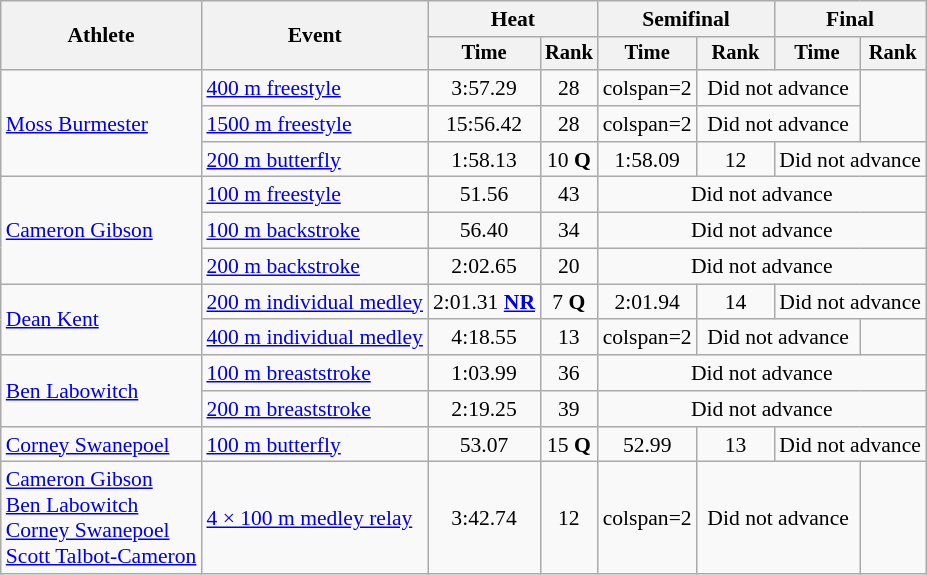<table class=wikitable style="font-size:90%">
<tr>
<th rowspan="2">Athlete</th>
<th rowspan="2">Event</th>
<th colspan="2">Heat</th>
<th colspan="2">Semifinal</th>
<th colspan="2">Final</th>
</tr>
<tr style="font-size:95%">
<th>Time</th>
<th>Rank</th>
<th>Time</th>
<th>Rank</th>
<th>Time</th>
<th>Rank</th>
</tr>
<tr align=center>
<td align=left rowspan=3><a href='#'>Moss Burmester</a></td>
<td align=left><a href='#'>400 m freestyle</a></td>
<td>3:57.29</td>
<td>28</td>
<td>colspan=2 </td>
<td colspan=2>Did not advance</td>
</tr>
<tr align=center>
<td align=left><a href='#'>1500 m freestyle</a></td>
<td>15:56.42</td>
<td>28</td>
<td>colspan=2 </td>
<td colspan=2>Did not advance</td>
</tr>
<tr align=center>
<td align=left><a href='#'>200 m butterfly</a></td>
<td>1:58.13</td>
<td>10 <strong>Q</strong></td>
<td>1:58.09</td>
<td>12</td>
<td colspan=2>Did not advance</td>
</tr>
<tr align=center>
<td align=left rowspan=3><a href='#'>Cameron Gibson</a></td>
<td align=left><a href='#'>100 m freestyle</a></td>
<td>51.56</td>
<td>43</td>
<td colspan=4>Did not advance</td>
</tr>
<tr align=center>
<td align=left><a href='#'>100 m backstroke</a></td>
<td>56.40</td>
<td>34</td>
<td colspan=4>Did not advance</td>
</tr>
<tr align=center>
<td align=left><a href='#'>200 m backstroke</a></td>
<td>2:02.65</td>
<td>20</td>
<td colspan=4>Did not advance</td>
</tr>
<tr align=center>
<td align=left rowspan=2><a href='#'>Dean Kent</a></td>
<td align=left><a href='#'>200 m individual medley</a></td>
<td>2:01.31 <strong><a href='#'>NR</a></strong></td>
<td>7 <strong>Q</strong></td>
<td>2:01.94</td>
<td>14</td>
<td colspan=2>Did not advance</td>
</tr>
<tr align=center>
<td align=left><a href='#'>400 m individual medley</a></td>
<td>4:18.55</td>
<td>13</td>
<td>colspan=2 </td>
<td colspan=2>Did not advance</td>
</tr>
<tr align=center>
<td align=left rowspan=2><a href='#'>Ben Labowitch</a></td>
<td align=left><a href='#'>100 m breaststroke</a></td>
<td>1:03.99</td>
<td>36</td>
<td colspan=4>Did not advance</td>
</tr>
<tr align=center>
<td align=left><a href='#'>200 m breaststroke</a></td>
<td>2:19.25</td>
<td>39</td>
<td colspan=4>Did not advance</td>
</tr>
<tr align=center>
<td align=left><a href='#'>Corney Swanepoel</a></td>
<td align=left><a href='#'>100 m butterfly</a></td>
<td>53.07</td>
<td>15 <strong>Q</strong></td>
<td>52.99</td>
<td>13</td>
<td colspan=2>Did not advance</td>
</tr>
<tr align=center>
<td align=left><a href='#'>Cameron Gibson</a><br><a href='#'>Ben Labowitch</a><br><a href='#'>Corney Swanepoel</a><br><a href='#'>Scott Talbot-Cameron</a></td>
<td align=left><a href='#'>4 × 100 m medley relay</a></td>
<td>3:42.74</td>
<td>12</td>
<td>colspan=2 </td>
<td colspan=2>Did not advance</td>
</tr>
</table>
